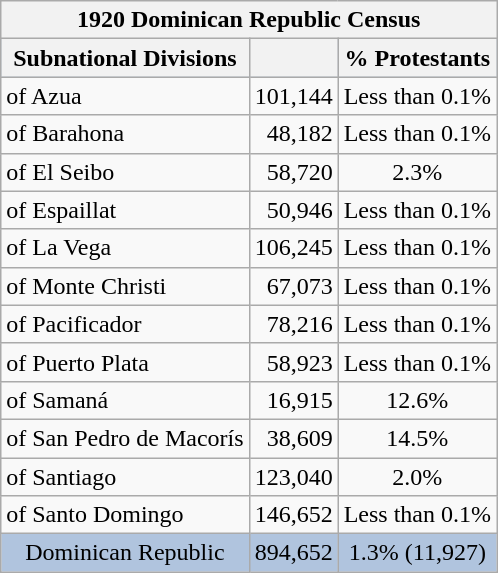<table class="wikitable sortable">
<tr>
<th colspan=3>1920 Dominican Republic Census</th>
</tr>
<tr bgcolor="#B0C4DE" align="center">
<th>Subnational Divisions</th>
<th></th>
<th>% Protestants</th>
</tr>
<tr>
<td> of Azua</td>
<td align="right">101,144</td>
<td align="center">Less than 0.1%</td>
</tr>
<tr>
<td> of Barahona</td>
<td align="right">48,182</td>
<td align="center">Less than 0.1%</td>
</tr>
<tr>
<td> of El Seibo</td>
<td align="right">58,720</td>
<td align="center">2.3%</td>
</tr>
<tr>
<td> of Espaillat</td>
<td align="right">50,946</td>
<td align="center">Less than 0.1%</td>
</tr>
<tr>
<td> of La Vega</td>
<td align="right">106,245</td>
<td align="center">Less than 0.1%</td>
</tr>
<tr>
<td> of Monte Christi</td>
<td align="right">67,073</td>
<td align="center">Less than 0.1%</td>
</tr>
<tr>
<td> of Pacificador</td>
<td align="right">78,216</td>
<td align="center">Less than 0.1%</td>
</tr>
<tr>
<td> of Puerto Plata</td>
<td align="right">58,923</td>
<td align="center">Less than 0.1%</td>
</tr>
<tr>
<td> of Samaná</td>
<td align="right">16,915</td>
<td align="center">12.6%</td>
</tr>
<tr>
<td> of San Pedro de Macorís</td>
<td align="right">38,609</td>
<td align="center">14.5%</td>
</tr>
<tr>
<td> of Santiago</td>
<td align="right">123,040</td>
<td align="center">2.0%</td>
</tr>
<tr>
<td> of Santo Domingo</td>
<td align="right">146,652</td>
<td align="center">Less than 0.1%</td>
</tr>
<tr bgcolor="#B0C4DE" align="center">
<td>Dominican Republic</td>
<td>894,652</td>
<td align="center">1.3% (11,927)</td>
</tr>
</table>
